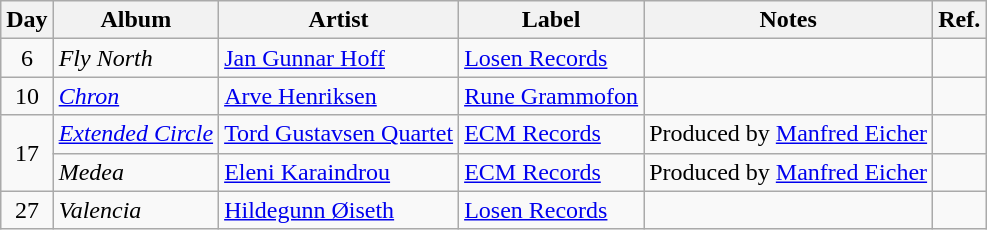<table class="wikitable">
<tr>
<th>Day</th>
<th>Album</th>
<th>Artist</th>
<th>Label</th>
<th>Notes</th>
<th>Ref.</th>
</tr>
<tr>
<td rowspan="1" style="text-align:center;">6</td>
<td><em>Fly North</em></td>
<td><a href='#'>Jan Gunnar Hoff</a></td>
<td><a href='#'>Losen Records</a></td>
<td></td>
<td style="text-align:center;"></td>
</tr>
<tr>
<td rowspan="1" style="text-align:center;">10</td>
<td><em><a href='#'>Chron</a></em></td>
<td><a href='#'>Arve Henriksen</a></td>
<td><a href='#'>Rune Grammofon</a></td>
<td></td>
<td style="text-align:center;"></td>
</tr>
<tr>
<td rowspan="2" style="text-align:center;">17</td>
<td><em><a href='#'>Extended Circle</a></em></td>
<td><a href='#'>Tord Gustavsen Quartet</a></td>
<td><a href='#'>ECM Records</a></td>
<td>Produced by <a href='#'>Manfred Eicher</a></td>
<td style="text-align:center;"></td>
</tr>
<tr>
<td><em>Medea</em></td>
<td><a href='#'>Eleni Karaindrou</a></td>
<td><a href='#'>ECM Records</a></td>
<td>Produced by <a href='#'>Manfred Eicher</a></td>
<td style="text-align:center;"></td>
</tr>
<tr>
<td rowspan="1" style="text-align:center;">27</td>
<td><em>Valencia</em></td>
<td><a href='#'>Hildegunn Øiseth</a></td>
<td><a href='#'>Losen Records</a></td>
<td></td>
<td style="text-align:center;"></td>
</tr>
</table>
